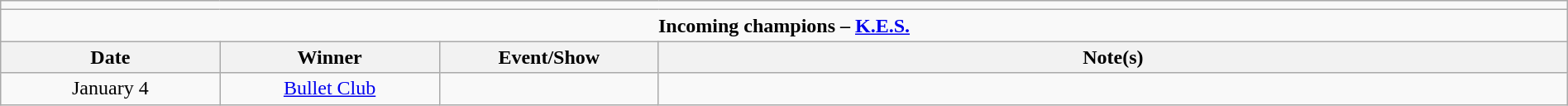<table class="wikitable" style="text-align:center; width:100%;">
<tr>
<td colspan="5"></td>
</tr>
<tr>
<td colspan="5"><strong>Incoming champions – <a href='#'>K.E.S.</a> </strong></td>
</tr>
<tr>
<th width=14%>Date</th>
<th width=14%>Winner</th>
<th width=14%>Event/Show</th>
<th width=58%>Note(s)</th>
</tr>
<tr>
<td>January 4</td>
<td><a href='#'>Bullet Club</a><br></td>
<td></td>
<td align=left></td>
</tr>
</table>
